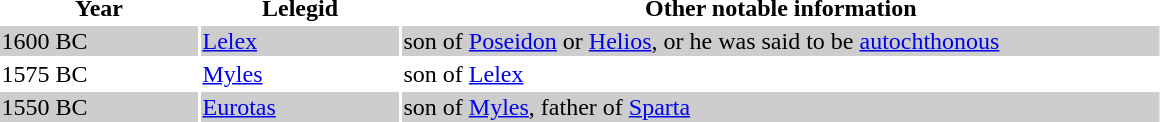<table border="0" width=777px>
<tr>
<th>Year</th>
<th>Lelegid</th>
<th>Other notable information</th>
</tr>
<tr bgcolor="#cdcdcd">
<td width=130px> 1600 BC</td>
<td width=130px><a href='#'>Lelex</a></td>
<td>son of <a href='#'>Poseidon</a> or <a href='#'>Helios</a>, or he was said to be <a href='#'>autochthonous</a></td>
</tr>
<tr>
<td> 1575 BC</td>
<td><a href='#'>Myles</a></td>
<td>son of <a href='#'>Lelex</a></td>
</tr>
<tr bgcolor="#cdcdcd">
<td> 1550 BC</td>
<td><a href='#'>Eurotas</a></td>
<td>son of <a href='#'>Myles</a>, father of <a href='#'>Sparta</a></td>
</tr>
</table>
